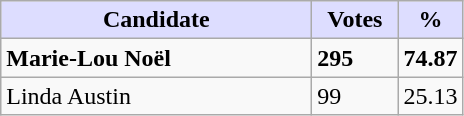<table class="wikitable">
<tr>
<th style="background:#ddf; width:200px;">Candidate</th>
<th style="background:#ddf; width:50px;">Votes</th>
<th style="background:#ddf; width:30px;">%</th>
</tr>
<tr>
<td><strong>Marie-Lou Noël</strong></td>
<td><strong>295</strong></td>
<td><strong>74.87</strong></td>
</tr>
<tr>
<td>Linda Austin</td>
<td>99</td>
<td>25.13</td>
</tr>
</table>
